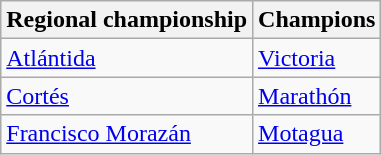<table class="wikitable">
<tr>
<th>Regional championship</th>
<th>Champions</th>
</tr>
<tr>
<td><a href='#'>Atlántida</a></td>
<td><a href='#'>Victoria</a></td>
</tr>
<tr>
<td><a href='#'>Cortés</a></td>
<td><a href='#'>Marathón</a></td>
</tr>
<tr>
<td><a href='#'>Francisco Morazán</a></td>
<td><a href='#'>Motagua</a></td>
</tr>
</table>
